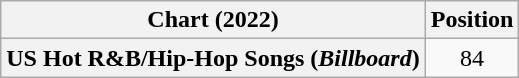<table class="wikitable plainrowheaders" style="text-align:center">
<tr>
<th scope="col">Chart (2022)</th>
<th scope="col">Position</th>
</tr>
<tr>
<th scope="row">US Hot R&B/Hip-Hop Songs (<em>Billboard</em>)</th>
<td>84</td>
</tr>
</table>
